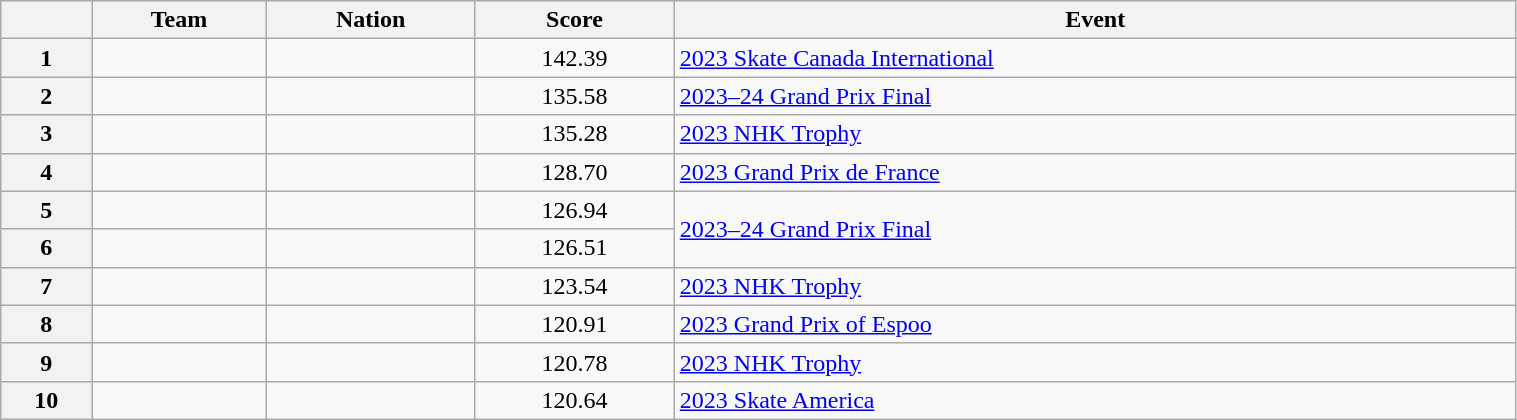<table class="wikitable sortable" style="text-align:left; width:80%">
<tr>
<th scope="col"></th>
<th scope="col">Team</th>
<th scope="col">Nation</th>
<th scope="col">Score</th>
<th scope="col">Event</th>
</tr>
<tr>
<th scope="row">1</th>
<td></td>
<td></td>
<td style="text-align:center;">142.39</td>
<td><a href='#'>2023 Skate Canada International</a></td>
</tr>
<tr>
<th scope="row">2</th>
<td></td>
<td></td>
<td style="text-align:center;">135.58</td>
<td><a href='#'>2023–24 Grand Prix Final</a></td>
</tr>
<tr>
<th scope="row">3</th>
<td></td>
<td></td>
<td style="text-align:center;">135.28</td>
<td><a href='#'>2023 NHK Trophy</a></td>
</tr>
<tr>
<th scope="row">4</th>
<td></td>
<td></td>
<td style="text-align:center;">128.70</td>
<td><a href='#'>2023 Grand Prix de France</a></td>
</tr>
<tr>
<th scope="row">5</th>
<td></td>
<td></td>
<td style="text-align:center;">126.94</td>
<td rowspan="2"><a href='#'>2023–24 Grand Prix Final</a></td>
</tr>
<tr>
<th scope="row">6</th>
<td></td>
<td></td>
<td style="text-align:center;">126.51</td>
</tr>
<tr>
<th scope="row">7</th>
<td></td>
<td></td>
<td style="text-align:center;">123.54</td>
<td><a href='#'>2023 NHK Trophy</a></td>
</tr>
<tr>
<th scope="row">8</th>
<td></td>
<td></td>
<td style="text-align:center;">120.91</td>
<td><a href='#'>2023 Grand Prix of Espoo</a></td>
</tr>
<tr>
<th scope="row">9</th>
<td></td>
<td></td>
<td style="text-align:center;">120.78</td>
<td><a href='#'>2023 NHK Trophy</a></td>
</tr>
<tr>
<th scope="row">10</th>
<td></td>
<td></td>
<td style="text-align:center;">120.64</td>
<td><a href='#'>2023 Skate America</a></td>
</tr>
</table>
